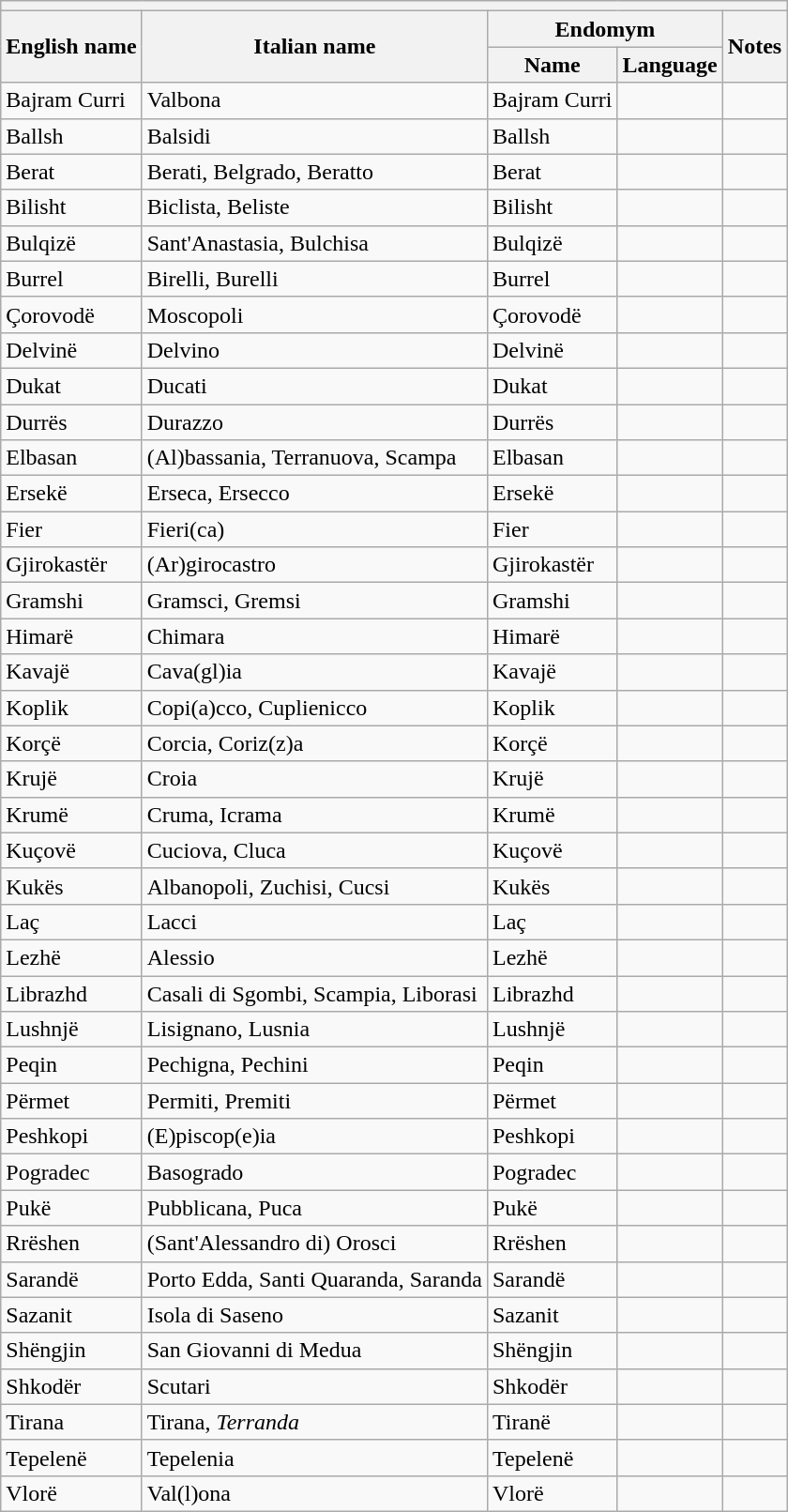<table class="wikitable sortable">
<tr>
<th colspan="5"></th>
</tr>
<tr>
<th rowspan="2">English name</th>
<th rowspan="2">Italian name</th>
<th colspan="2">Endomym</th>
<th rowspan="2">Notes</th>
</tr>
<tr>
<th>Name</th>
<th>Language</th>
</tr>
<tr>
<td>Bajram Curri</td>
<td>Valbona</td>
<td>Bajram Curri</td>
<td></td>
<td></td>
</tr>
<tr>
<td>Ballsh</td>
<td>Balsidi</td>
<td>Ballsh</td>
<td></td>
<td></td>
</tr>
<tr>
<td>Berat</td>
<td>Berati, Belgrado, Beratto</td>
<td>Berat</td>
<td></td>
<td></td>
</tr>
<tr>
<td>Bilisht</td>
<td>Biclista, Beliste</td>
<td>Bilisht</td>
<td></td>
<td></td>
</tr>
<tr>
<td>Bulqizë</td>
<td>Sant'Anastasia, Bulchisa</td>
<td>Bulqizë</td>
<td></td>
<td></td>
</tr>
<tr>
<td>Burrel</td>
<td>Birelli, Burelli</td>
<td>Burrel</td>
<td></td>
<td></td>
</tr>
<tr>
<td>Çorovodë</td>
<td>Moscopoli</td>
<td>Çorovodë</td>
<td></td>
<td></td>
</tr>
<tr>
<td>Delvinë</td>
<td>Delvino</td>
<td>Delvinë</td>
<td></td>
<td></td>
</tr>
<tr>
<td>Dukat</td>
<td>Ducati</td>
<td>Dukat</td>
<td></td>
<td></td>
</tr>
<tr>
<td>Durrës</td>
<td>Durazzo</td>
<td>Durrës</td>
<td></td>
<td></td>
</tr>
<tr>
<td>Elbasan</td>
<td>(Al)bassania, Terranuova, Scampa</td>
<td>Elbasan</td>
<td></td>
<td></td>
</tr>
<tr>
<td>Ersekë</td>
<td>Erseca, Ersecco</td>
<td>Ersekë</td>
<td></td>
<td></td>
</tr>
<tr>
<td>Fier</td>
<td>Fieri(ca)</td>
<td>Fier</td>
<td></td>
<td></td>
</tr>
<tr>
<td>Gjirokastër</td>
<td>(Ar)girocastro</td>
<td>Gjirokastër</td>
<td></td>
<td></td>
</tr>
<tr>
<td>Gramshi</td>
<td>Gramsci, Gremsi</td>
<td>Gramshi</td>
<td></td>
<td></td>
</tr>
<tr>
<td>Himarë</td>
<td>Chimara</td>
<td>Himarë</td>
<td></td>
<td></td>
</tr>
<tr>
<td>Kavajë</td>
<td>Cava(gl)ia</td>
<td>Kavajë</td>
<td></td>
<td></td>
</tr>
<tr>
<td>Koplik</td>
<td>Copi(a)cco, Cuplienicco</td>
<td>Koplik</td>
<td></td>
<td></td>
</tr>
<tr>
<td>Korçë</td>
<td>Corcia, Coriz(z)a</td>
<td>Korçë</td>
<td></td>
<td></td>
</tr>
<tr>
<td>Krujë</td>
<td>Croia</td>
<td>Krujë</td>
<td></td>
<td></td>
</tr>
<tr>
<td>Krumë</td>
<td>Cruma, Icrama</td>
<td>Krumë</td>
<td></td>
<td></td>
</tr>
<tr>
<td>Kuçovë</td>
<td>Cuciova, Cluca</td>
<td>Kuçovë</td>
<td></td>
<td></td>
</tr>
<tr>
<td>Kukës</td>
<td>Albanopoli, Zuchisi, Cucsi</td>
<td>Kukës</td>
<td></td>
<td></td>
</tr>
<tr>
<td>Laç</td>
<td>Lacci</td>
<td>Laç</td>
<td></td>
<td></td>
</tr>
<tr>
<td>Lezhë</td>
<td>Alessio</td>
<td>Lezhë</td>
<td></td>
<td></td>
</tr>
<tr>
<td>Librazhd</td>
<td>Casali di Sgombi, Scampia, Liborasi</td>
<td>Librazhd</td>
<td></td>
<td></td>
</tr>
<tr>
<td>Lushnjë</td>
<td>Lisignano, Lusnia</td>
<td>Lushnjë</td>
<td></td>
<td></td>
</tr>
<tr>
<td>Peqin</td>
<td>Pechigna, Pechini</td>
<td>Peqin</td>
<td></td>
<td></td>
</tr>
<tr>
<td>Përmet</td>
<td>Permiti, Premiti</td>
<td>Përmet</td>
<td></td>
<td></td>
</tr>
<tr>
<td>Peshkopi</td>
<td>(E)piscop(e)ia</td>
<td>Peshkopi</td>
<td></td>
<td></td>
</tr>
<tr>
<td>Pogradec</td>
<td>Basogrado</td>
<td>Pogradec</td>
<td></td>
<td></td>
</tr>
<tr>
<td>Pukë</td>
<td>Pubblicana, Puca</td>
<td>Pukë</td>
<td></td>
<td></td>
</tr>
<tr>
<td>Rrëshen</td>
<td>(Sant'Alessandro di) Orosci</td>
<td>Rrëshen</td>
<td></td>
<td></td>
</tr>
<tr>
<td>Sarandë</td>
<td>Porto Edda, Santi Quaranda, Saranda</td>
<td>Sarandë</td>
<td></td>
<td></td>
</tr>
<tr>
<td>Sazanit</td>
<td>Isola di Saseno</td>
<td>Sazanit</td>
<td></td>
<td></td>
</tr>
<tr>
<td>Shëngjin</td>
<td>San Giovanni di Medua</td>
<td>Shëngjin</td>
<td></td>
<td></td>
</tr>
<tr>
<td>Shkodër</td>
<td>Scutari</td>
<td>Shkodër</td>
<td></td>
<td></td>
</tr>
<tr>
<td>Tirana</td>
<td>Tirana, <em>Terranda</em></td>
<td>Tiranë</td>
<td></td>
<td></td>
</tr>
<tr>
<td>Tepelenë</td>
<td>Tepelenia</td>
<td>Tepelenë</td>
<td></td>
<td></td>
</tr>
<tr>
<td>Vlorë</td>
<td>Val(l)ona</td>
<td>Vlorë</td>
<td></td>
<td></td>
</tr>
</table>
